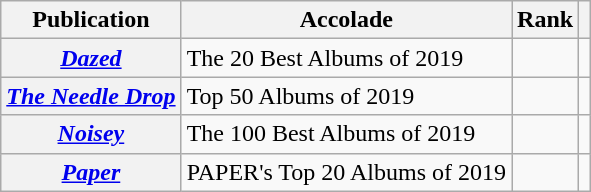<table class="wikitable sortable plainrowheaders">
<tr>
<th scope="col">Publication</th>
<th scope="col">Accolade</th>
<th scope="col">Rank</th>
<th scope="col" class="unsortable"></th>
</tr>
<tr>
<th scope="row"><em><a href='#'>Dazed</a></em></th>
<td>The 20 Best Albums of 2019</td>
<td></td>
<td></td>
</tr>
<tr>
<th scope="row"><em><a href='#'>The Needle Drop</a></em></th>
<td>Top 50 Albums of 2019</td>
<td></td>
<td></td>
</tr>
<tr>
<th scope="row"><em><a href='#'>Noisey</a></em></th>
<td>The 100 Best Albums of 2019</td>
<td></td>
<td></td>
</tr>
<tr>
<th scope="row"><em><a href='#'>Paper</a></em></th>
<td>PAPER's Top 20 Albums of 2019</td>
<td></td>
<td></td>
</tr>
</table>
